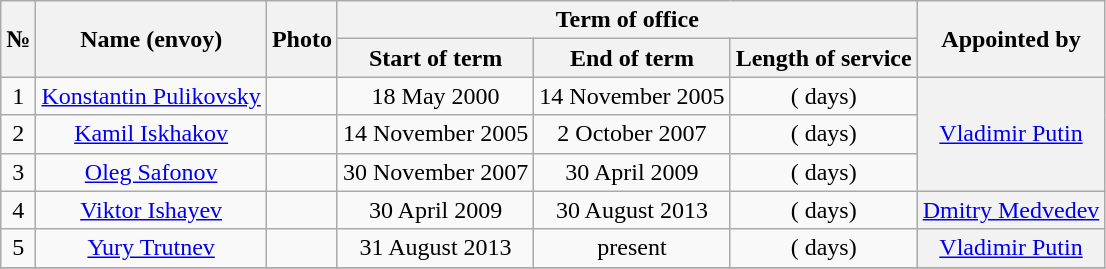<table class="wikitable" style="text-align:center">
<tr>
<th rowspan="2">№</th>
<th rowspan="2">Name (envoy)</th>
<th rowspan="2">Photo</th>
<th colspan="3">Term of office</th>
<th rowspan="2">Appointed by</th>
</tr>
<tr>
<th>Start of term</th>
<th>End of term</th>
<th>Length of service</th>
</tr>
<tr>
<td>1</td>
<td><a href='#'>Konstantin Pulikovsky</a></td>
<td></td>
<td>18 May 2000</td>
<td>14 November 2005</td>
<td> ( days)</td>
<th style="font-weight:normal" rowspan=3><a href='#'>Vladimir Putin</a></th>
</tr>
<tr>
<td>2</td>
<td><a href='#'>Kamil Iskhakov</a></td>
<td></td>
<td>14 November 2005</td>
<td>2 October 2007</td>
<td> ( days)</td>
</tr>
<tr>
<td>3</td>
<td><a href='#'>Oleg Safonov</a></td>
<td></td>
<td>30 November 2007</td>
<td>30 April 2009</td>
<td> ( days)</td>
</tr>
<tr>
<td>4</td>
<td><a href='#'>Viktor Ishayev</a></td>
<td></td>
<td>30 April 2009</td>
<td>30 August 2013</td>
<td> ( days)</td>
<th style="font-weight:normal"><a href='#'>Dmitry Medvedev</a></th>
</tr>
<tr>
<td>5</td>
<td><a href='#'>Yury Trutnev</a></td>
<td></td>
<td>31 August 2013</td>
<td>present</td>
<td> ( days)</td>
<th style="font-weight:normal"><a href='#'>Vladimir Putin</a></th>
</tr>
<tr>
</tr>
</table>
